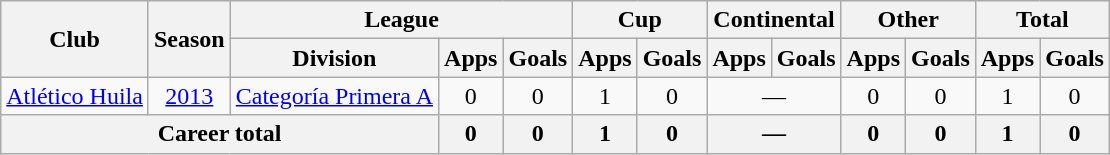<table class="wikitable" style="text-align:center">
<tr>
<th rowspan="2">Club</th>
<th rowspan="2">Season</th>
<th colspan="3">League</th>
<th colspan="2">Cup</th>
<th colspan="2">Continental</th>
<th colspan="2">Other</th>
<th colspan="2">Total</th>
</tr>
<tr>
<th>Division</th>
<th>Apps</th>
<th>Goals</th>
<th>Apps</th>
<th>Goals</th>
<th>Apps</th>
<th>Goals</th>
<th>Apps</th>
<th>Goals</th>
<th>Apps</th>
<th>Goals</th>
</tr>
<tr>
<td rowspan="1"><a href='#'>Atlético Huila</a></td>
<td><a href='#'>2013</a></td>
<td rowspan="1"><a href='#'>Categoría Primera A</a></td>
<td>0</td>
<td>0</td>
<td>1</td>
<td>0</td>
<td colspan="2">—</td>
<td>0</td>
<td>0</td>
<td>1</td>
<td>0</td>
</tr>
<tr>
<th colspan="3">Career total</th>
<th>0</th>
<th>0</th>
<th>1</th>
<th>0</th>
<th colspan="2">—</th>
<th>0</th>
<th>0</th>
<th>1</th>
<th>0</th>
</tr>
</table>
